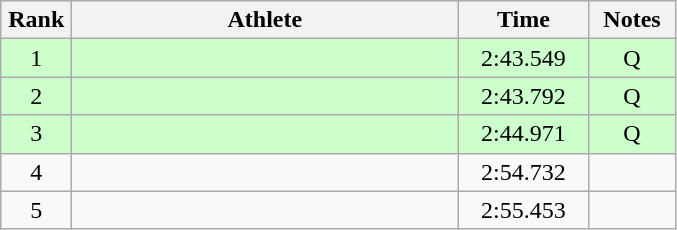<table class=wikitable style="text-align:center">
<tr>
<th width=40>Rank</th>
<th width=250>Athlete</th>
<th width=80>Time</th>
<th width=50>Notes</th>
</tr>
<tr bgcolor="ccffcc">
<td>1</td>
<td align=left></td>
<td>2:43.549</td>
<td>Q</td>
</tr>
<tr bgcolor="ccffcc">
<td>2</td>
<td align=left></td>
<td>2:43.792</td>
<td>Q</td>
</tr>
<tr bgcolor="ccffcc">
<td>3</td>
<td align=left></td>
<td>2:44.971</td>
<td>Q</td>
</tr>
<tr>
<td>4</td>
<td align=left></td>
<td>2:54.732</td>
<td></td>
</tr>
<tr>
<td>5</td>
<td align=left></td>
<td>2:55.453</td>
<td></td>
</tr>
</table>
